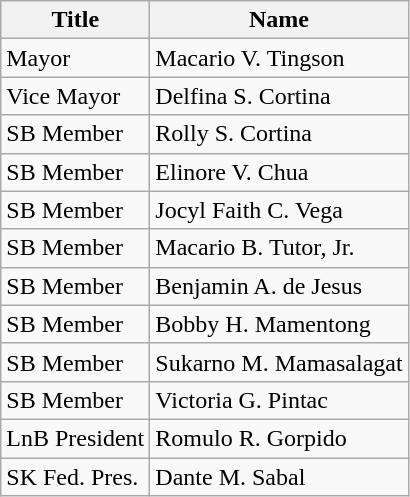<table class="wikitable">
<tr>
<th>Title</th>
<th>Name</th>
</tr>
<tr>
<td>Mayor</td>
<td>Macario V. Tingson</td>
</tr>
<tr>
<td>Vice Mayor</td>
<td>Delfina S. Cortina</td>
</tr>
<tr>
<td>SB Member</td>
<td>Rolly S. Cortina</td>
</tr>
<tr>
<td>SB Member</td>
<td>Elinore V. Chua</td>
</tr>
<tr>
<td>SB Member</td>
<td>Jocyl Faith C. Vega</td>
</tr>
<tr>
<td>SB Member</td>
<td>Macario B. Tutor, Jr.</td>
</tr>
<tr>
<td>SB Member</td>
<td>Benjamin A. de Jesus</td>
</tr>
<tr>
<td>SB Member</td>
<td>Bobby H. Mamentong</td>
</tr>
<tr>
<td>SB Member</td>
<td>Sukarno M. Mamasalagat</td>
</tr>
<tr>
<td>SB Member</td>
<td>Victoria G. Pintac</td>
</tr>
<tr>
<td>LnB President</td>
<td>Romulo R. Gorpido</td>
</tr>
<tr>
<td>SK Fed. Pres.</td>
<td>Dante M. Sabal</td>
</tr>
</table>
